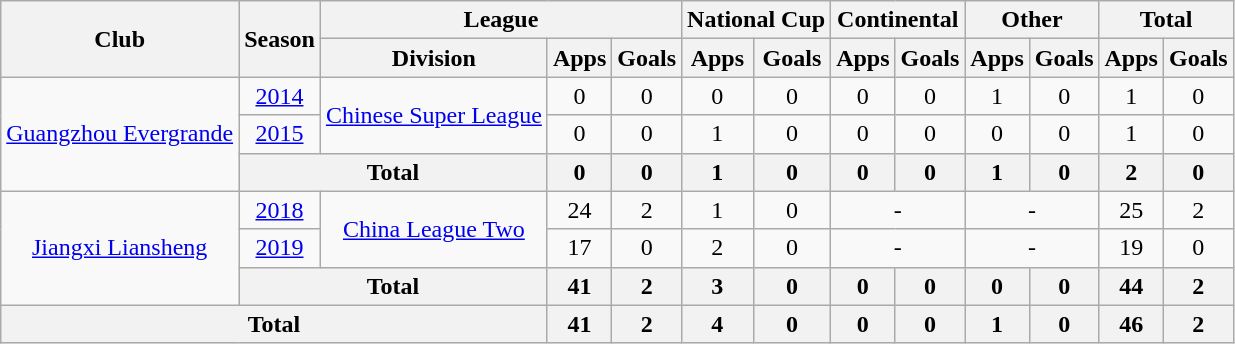<table class="wikitable" style="text-align: center">
<tr>
<th rowspan="2">Club</th>
<th rowspan="2">Season</th>
<th colspan="3">League</th>
<th colspan="2">National Cup</th>
<th colspan="2">Continental</th>
<th colspan="2">Other</th>
<th colspan="2">Total</th>
</tr>
<tr>
<th>Division</th>
<th>Apps</th>
<th>Goals</th>
<th>Apps</th>
<th>Goals</th>
<th>Apps</th>
<th>Goals</th>
<th>Apps</th>
<th>Goals</th>
<th>Apps</th>
<th>Goals</th>
</tr>
<tr>
<td rowspan=3><a href='#'>Guangzhou Evergrande</a></td>
<td><a href='#'>2014</a></td>
<td rowspan="2"><a href='#'>Chinese Super League</a></td>
<td>0</td>
<td>0</td>
<td>0</td>
<td>0</td>
<td>0</td>
<td>0</td>
<td>1</td>
<td>0</td>
<td>1</td>
<td>0</td>
</tr>
<tr>
<td><a href='#'>2015</a></td>
<td>0</td>
<td>0</td>
<td>1</td>
<td>0</td>
<td>0</td>
<td>0</td>
<td>0</td>
<td>0</td>
<td>1</td>
<td>0</td>
</tr>
<tr>
<th colspan="2"><strong>Total</strong></th>
<th>0</th>
<th>0</th>
<th>1</th>
<th>0</th>
<th>0</th>
<th>0</th>
<th>1</th>
<th>0</th>
<th>2</th>
<th>0</th>
</tr>
<tr>
<td rowspan=3><a href='#'>Jiangxi Liansheng</a></td>
<td><a href='#'>2018</a></td>
<td rowspan=2><a href='#'>China League Two</a></td>
<td>24</td>
<td>2</td>
<td>1</td>
<td>0</td>
<td colspan="2">-</td>
<td colspan="2">-</td>
<td>25</td>
<td>2</td>
</tr>
<tr>
<td><a href='#'>2019</a></td>
<td>17</td>
<td>0</td>
<td>2</td>
<td>0</td>
<td colspan="2">-</td>
<td colspan="2">-</td>
<td>19</td>
<td>0</td>
</tr>
<tr>
<th colspan="2"><strong>Total</strong></th>
<th>41</th>
<th>2</th>
<th>3</th>
<th>0</th>
<th>0</th>
<th>0</th>
<th>0</th>
<th>0</th>
<th>44</th>
<th>2</th>
</tr>
<tr>
<th colspan=3>Total</th>
<th>41</th>
<th>2</th>
<th>4</th>
<th>0</th>
<th>0</th>
<th>0</th>
<th>1</th>
<th>0</th>
<th>46</th>
<th>2</th>
</tr>
</table>
